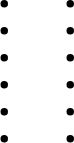<table>
<tr>
<td><br><ul><li></li><li></li><li></li><li></li><li></li><li></li></ul></td>
<td><br><ul><li></li><li></li><li></li><li></li><li></li><li></li></ul></td>
</tr>
</table>
